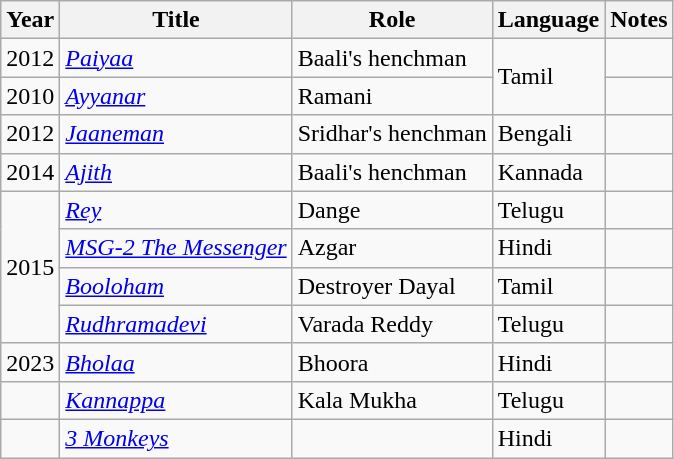<table class="wikitable">
<tr>
<th>Year</th>
<th>Title</th>
<th>Role</th>
<th>Language</th>
<th>Notes</th>
</tr>
<tr>
<td>2012</td>
<td><em><a href='#'>Paiyaa</a></em></td>
<td>Baali's henchman</td>
<td rowspan="2">Tamil</td>
<td></td>
</tr>
<tr>
<td>2010</td>
<td><em><a href='#'>Ayyanar</a></em></td>
<td>Ramani</td>
<td></td>
</tr>
<tr>
<td>2012</td>
<td><em><a href='#'>Jaaneman</a></em></td>
<td>Sridhar's henchman</td>
<td>Bengali</td>
<td></td>
</tr>
<tr>
<td>2014</td>
<td><em><a href='#'>Ajith</a></em></td>
<td>Baali's henchman</td>
<td>Kannada</td>
<td></td>
</tr>
<tr>
<td rowspan="4">2015</td>
<td><em><a href='#'>Rey</a></em></td>
<td>Dange</td>
<td>Telugu</td>
<td></td>
</tr>
<tr>
<td><em><a href='#'>MSG-2 The Messenger</a></em></td>
<td>Azgar</td>
<td>Hindi</td>
<td></td>
</tr>
<tr>
<td><em><a href='#'>Booloham</a></em></td>
<td>Destroyer Dayal</td>
<td>Tamil</td>
<td></td>
</tr>
<tr>
<td><em><a href='#'>Rudhramadevi</a></em></td>
<td>Varada Reddy</td>
<td>Telugu</td>
<td></td>
</tr>
<tr>
<td>2023</td>
<td><em><a href='#'>Bholaa</a></em></td>
<td>Bhoora</td>
<td>Hindi</td>
<td></td>
</tr>
<tr>
<td></td>
<td><em><a href='#'>Kannappa</a></em></td>
<td>Kala Mukha</td>
<td>Telugu</td>
<td></td>
</tr>
<tr>
<td></td>
<td><em><a href='#'>3 Monkeys</a></em></td>
<td></td>
<td>Hindi</td>
<td></td>
</tr>
</table>
